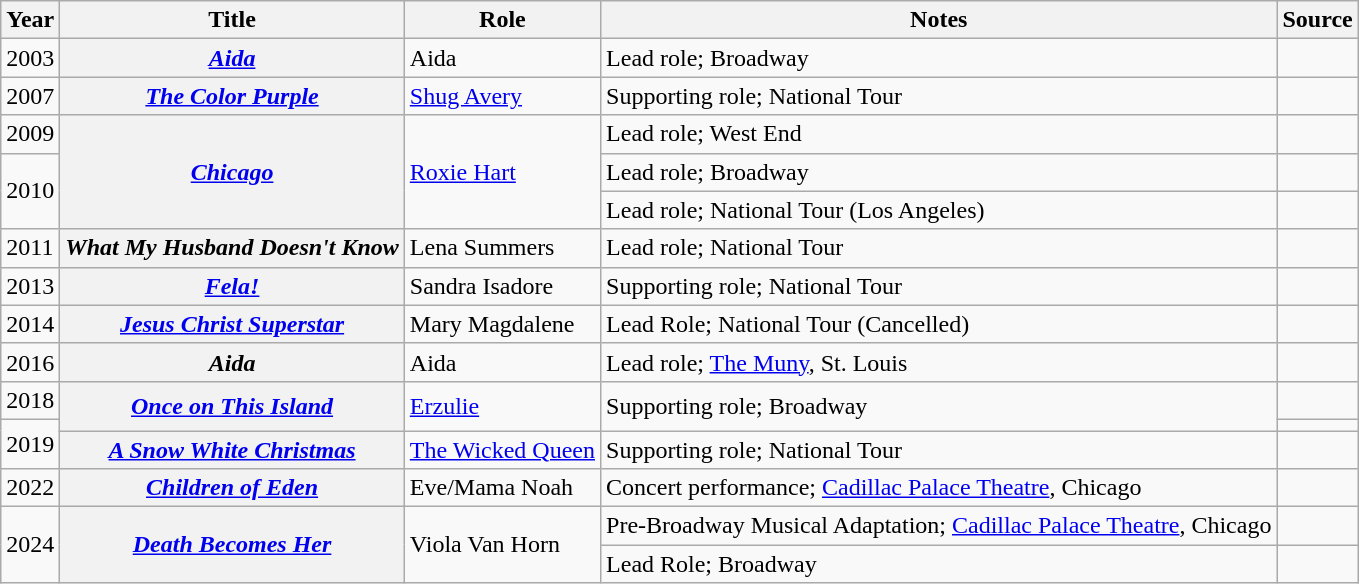<table class="wikitable sortable plainrowheaders">
<tr>
<th scope="col">Year</th>
<th scope="col">Title</th>
<th scope="col">Role</th>
<th scope="col" class="unsortable">Notes</th>
<th scope="col" class="unsortable">Source</th>
</tr>
<tr>
<td>2003</td>
<th scope="row"><em><a href='#'>Aida</a></em></th>
<td>Aida</td>
<td>Lead role; Broadway</td>
<td><div></div></td>
</tr>
<tr>
<td>2007</td>
<th scope="row"><em><a href='#'>The Color Purple</a></em></th>
<td><a href='#'>Shug Avery</a></td>
<td>Supporting role; National Tour</td>
<td><div></div></td>
</tr>
<tr>
<td>2009</td>
<th scope="row" rowspan="3"><em><a href='#'>Chicago</a></em></th>
<td rowspan="3"><a href='#'>Roxie Hart</a></td>
<td>Lead role; West End</td>
<td><div></div></td>
</tr>
<tr>
<td rowspan="2">2010</td>
<td>Lead role; Broadway</td>
<td><div></div></td>
</tr>
<tr>
<td>Lead role; National Tour (Los Angeles)</td>
<td><div></div></td>
</tr>
<tr>
<td>2011</td>
<th scope="row"><em>What My Husband Doesn't Know</em></th>
<td>Lena Summers</td>
<td>Lead role; National Tour</td>
<td><div></div></td>
</tr>
<tr>
<td>2013</td>
<th scope="row"><em><a href='#'>Fela!</a></em></th>
<td>Sandra Isadore</td>
<td>Supporting role; National Tour</td>
<td><div></div></td>
</tr>
<tr>
<td>2014</td>
<th scope="row"><em><a href='#'>Jesus Christ Superstar</a></em></th>
<td>Mary Magdalene</td>
<td>Lead Role; National Tour (Cancelled)</td>
<td><div></div></td>
</tr>
<tr>
<td>2016</td>
<th scope="row"><em>Aida</em></th>
<td>Aida</td>
<td>Lead role; <a href='#'>The Muny</a>, St. Louis</td>
<td><div></div></td>
</tr>
<tr>
<td>2018</td>
<th scope="row" rowspan="2"><em><a href='#'>Once on This Island</a></em></th>
<td rowspan="2"><a href='#'>Erzulie</a></td>
<td rowspan="2">Supporting role; Broadway</td>
<td><div></div></td>
</tr>
<tr>
<td rowspan="2">2019</td>
<td><div></div></td>
</tr>
<tr>
<th scope="row"><em><a href='#'>A Snow White Christmas</a></em></th>
<td><a href='#'>The Wicked Queen</a></td>
<td>Supporting role; National Tour</td>
<td><div></div></td>
</tr>
<tr>
<td>2022</td>
<th scope="row"><em><a href='#'>Children of Eden</a></em></th>
<td>Eve/Mama Noah</td>
<td>Concert performance; <a href='#'>Cadillac Palace Theatre</a>, Chicago</td>
<td><div></div></td>
</tr>
<tr>
<td rowspan="2">2024</td>
<th scope="row" rowspan="2"><em><a href='#'>Death Becomes Her</a></em></th>
<td rowspan="2">Viola Van Horn</td>
<td>Pre-Broadway Musical Adaptation; <a href='#'>Cadillac Palace Theatre</a>, Chicago</td>
<td><div></div></td>
</tr>
<tr>
<td>Lead Role; Broadway</td>
<td><div></div></td>
</tr>
</table>
